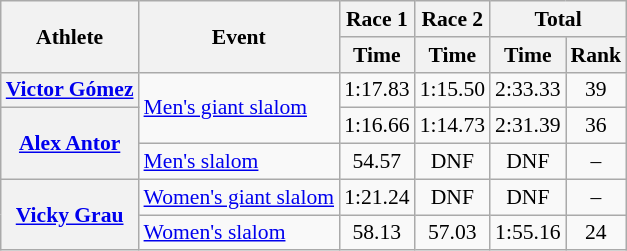<table class="wikitable" style="font-size:90%">
<tr>
<th rowspan="2">Athlete</th>
<th rowspan="2">Event</th>
<th>Race 1</th>
<th>Race 2</th>
<th colspan="2">Total</th>
</tr>
<tr>
<th>Time</th>
<th>Time</th>
<th>Time</th>
<th>Rank</th>
</tr>
<tr>
<th rowspan=1><a href='#'>Victor Gómez</a></th>
<td rowspan="2"><a href='#'>Men's giant slalom</a></td>
<td align="center">1:17.83</td>
<td align="center">1:15.50</td>
<td align="center">2:33.33</td>
<td align="center">39</td>
</tr>
<tr>
<th rowspan=2><a href='#'>Alex Antor</a></th>
<td align="center">1:16.66</td>
<td align="center">1:14.73</td>
<td align="center">2:31.39</td>
<td align="center">36</td>
</tr>
<tr>
<td><a href='#'>Men's slalom</a></td>
<td align="center">54.57</td>
<td align="center">DNF</td>
<td align="center">DNF</td>
<td align="center">–</td>
</tr>
<tr>
<th rowspan=2><a href='#'>Vicky Grau</a></th>
<td><a href='#'> Women's giant slalom</a></td>
<td align="center">1:21.24</td>
<td align="center">DNF</td>
<td align="center">DNF</td>
<td align="center">–</td>
</tr>
<tr>
<td><a href='#'>Women's slalom</a></td>
<td align="center">58.13</td>
<td align="center">57.03</td>
<td align="center">1:55.16</td>
<td align="center">24</td>
</tr>
</table>
